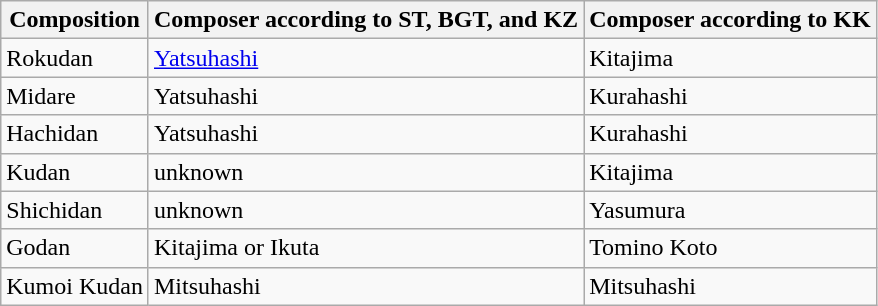<table class="wikitable">
<tr>
<th>Composition</th>
<th>Composer according to ST, BGT, and KZ</th>
<th>Composer according to KK</th>
</tr>
<tr>
<td>Rokudan</td>
<td><a href='#'>Yatsuhashi</a></td>
<td>Kitajima</td>
</tr>
<tr>
<td>Midare</td>
<td>Yatsuhashi</td>
<td>Kurahashi</td>
</tr>
<tr>
<td>Hachidan</td>
<td>Yatsuhashi</td>
<td>Kurahashi</td>
</tr>
<tr>
<td>Kudan</td>
<td>unknown</td>
<td>Kitajima</td>
</tr>
<tr>
<td>Shichidan</td>
<td>unknown</td>
<td>Yasumura</td>
</tr>
<tr>
<td>Godan</td>
<td>Kitajima or Ikuta</td>
<td>Tomino Koto</td>
</tr>
<tr>
<td>Kumoi Kudan</td>
<td>Mitsuhashi</td>
<td>Mitsuhashi</td>
</tr>
</table>
